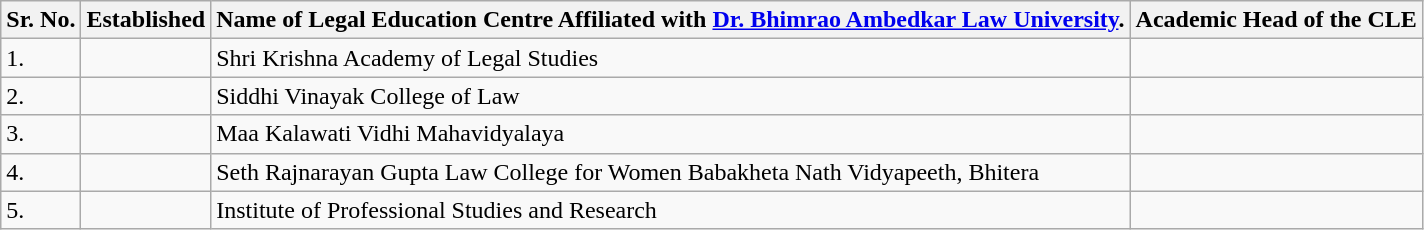<table class="wikitable" id="foo">
<tr>
<th>Sr. No.</th>
<th>Established</th>
<th>Name of Legal Education Centre Affiliated with <a href='#'>Dr. Bhimrao Ambedkar Law University</a>.</th>
<th>Academic Head of the CLE</th>
</tr>
<tr>
<td>1.</td>
<td></td>
<td>Shri Krishna Academy of Legal Studies</td>
<td></td>
</tr>
<tr>
<td>2.</td>
<td></td>
<td>Siddhi Vinayak College of Law</td>
<td></td>
</tr>
<tr>
<td>3.</td>
<td></td>
<td>Maa Kalawati Vidhi Mahavidyalaya</td>
<td></td>
</tr>
<tr>
<td>4.</td>
<td></td>
<td>Seth Rajnarayan Gupta Law College for Women Babakheta Nath Vidyapeeth, Bhitera</td>
<td></td>
</tr>
<tr>
<td>5.</td>
<td></td>
<td>Institute of Professional Studies and Research</td>
<td></td>
</tr>
</table>
